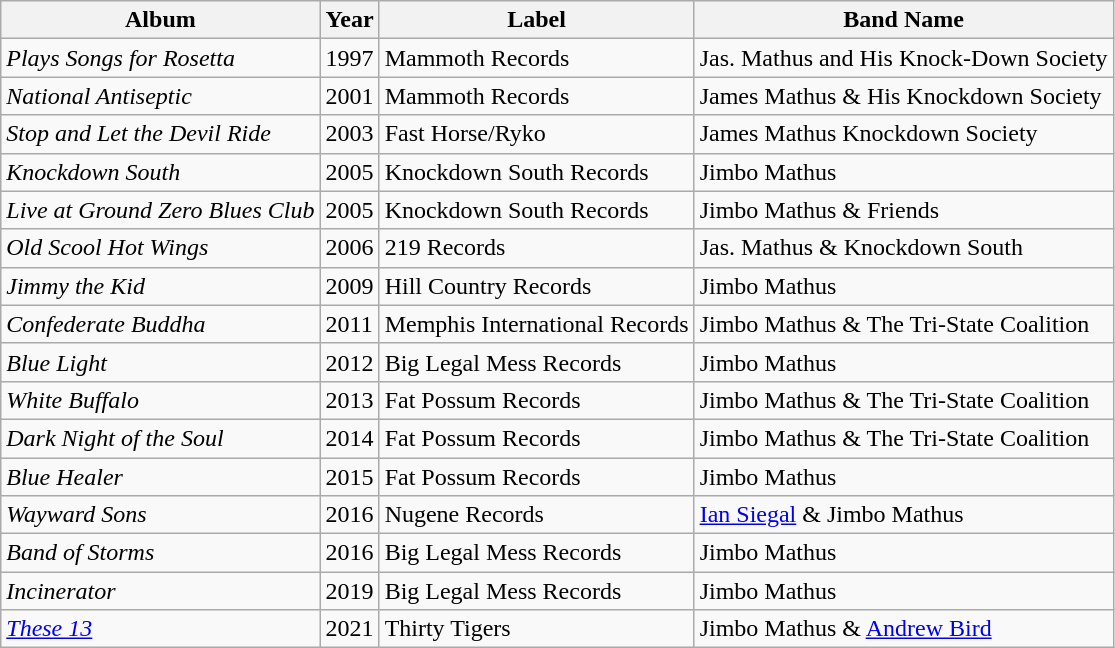<table class="wikitable">
<tr>
<th>Album</th>
<th>Year</th>
<th>Label</th>
<th>Band Name</th>
</tr>
<tr>
<td><em>Plays Songs for Rosetta</em></td>
<td>1997</td>
<td>Mammoth Records</td>
<td>Jas. Mathus and His Knock-Down Society</td>
</tr>
<tr>
<td><em>National Antiseptic</em></td>
<td>2001</td>
<td>Mammoth Records</td>
<td>James Mathus & His Knockdown Society</td>
</tr>
<tr>
<td><em>Stop and Let the Devil Ride</em></td>
<td>2003</td>
<td>Fast Horse/Ryko</td>
<td>James Mathus Knockdown Society</td>
</tr>
<tr>
<td><em>Knockdown South</em></td>
<td>2005</td>
<td>Knockdown South Records</td>
<td>Jimbo Mathus</td>
</tr>
<tr>
<td><em>Live at Ground Zero Blues Club</em></td>
<td>2005</td>
<td>Knockdown South Records</td>
<td>Jimbo Mathus & Friends</td>
</tr>
<tr>
<td><em>Old Scool Hot Wings</em></td>
<td>2006</td>
<td>219 Records</td>
<td>Jas. Mathus & Knockdown South</td>
</tr>
<tr>
<td><em>Jimmy the Kid</em></td>
<td>2009</td>
<td>Hill Country Records</td>
<td>Jimbo Mathus</td>
</tr>
<tr>
<td><em>Confederate Buddha</em></td>
<td>2011</td>
<td>Memphis International Records</td>
<td>Jimbo Mathus & The Tri-State Coalition</td>
</tr>
<tr>
<td><em>Blue Light</em></td>
<td>2012</td>
<td>Big Legal Mess Records</td>
<td>Jimbo Mathus</td>
</tr>
<tr>
<td><em>White Buffalo</em></td>
<td>2013</td>
<td>Fat Possum Records</td>
<td>Jimbo Mathus & The Tri-State Coalition</td>
</tr>
<tr>
<td><em>Dark Night of the Soul</em></td>
<td>2014</td>
<td>Fat Possum Records</td>
<td>Jimbo Mathus & The Tri-State Coalition</td>
</tr>
<tr>
<td><em>Blue Healer</em></td>
<td>2015</td>
<td>Fat Possum Records</td>
<td>Jimbo Mathus</td>
</tr>
<tr>
<td><em>Wayward Sons</em></td>
<td>2016</td>
<td>Nugene Records</td>
<td><a href='#'>Ian Siegal</a> & Jimbo Mathus</td>
</tr>
<tr>
<td><em>Band of Storms</em></td>
<td>2016</td>
<td>Big Legal Mess Records</td>
<td>Jimbo Mathus</td>
</tr>
<tr>
<td><em>Incinerator</em></td>
<td>2019</td>
<td>Big Legal Mess Records</td>
<td>Jimbo Mathus</td>
</tr>
<tr>
<td><em><a href='#'>These 13</a></em></td>
<td>2021</td>
<td>Thirty Tigers</td>
<td>Jimbo Mathus & <a href='#'>Andrew Bird</a></td>
</tr>
</table>
